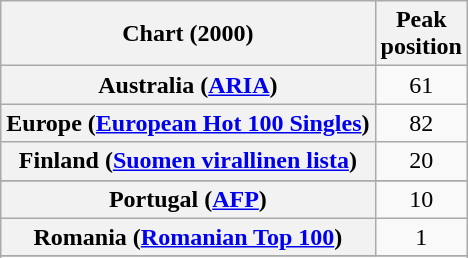<table class="wikitable sortable plainrowheaders">
<tr>
<th>Chart (2000)</th>
<th>Peak<br>position</th>
</tr>
<tr>
<th scope="row">Australia (<a href='#'>ARIA</a>)</th>
<td style="text-align:center;">61</td>
</tr>
<tr>
<th scope="row">Europe (<a href='#'>European Hot 100 Singles</a>)</th>
<td style="text-align:center;">82</td>
</tr>
<tr>
<th scope="row">Finland (<a href='#'>Suomen virallinen lista</a>)</th>
<td align="center">20</td>
</tr>
<tr>
</tr>
<tr>
</tr>
<tr>
<th scope="row">Portugal (<a href='#'>AFP</a>)</th>
<td align="center">10</td>
</tr>
<tr>
<th scope="row">Romania (<a href='#'>Romanian Top 100</a>)</th>
<td style="text-align:center;">1</td>
</tr>
<tr>
</tr>
<tr>
</tr>
</table>
